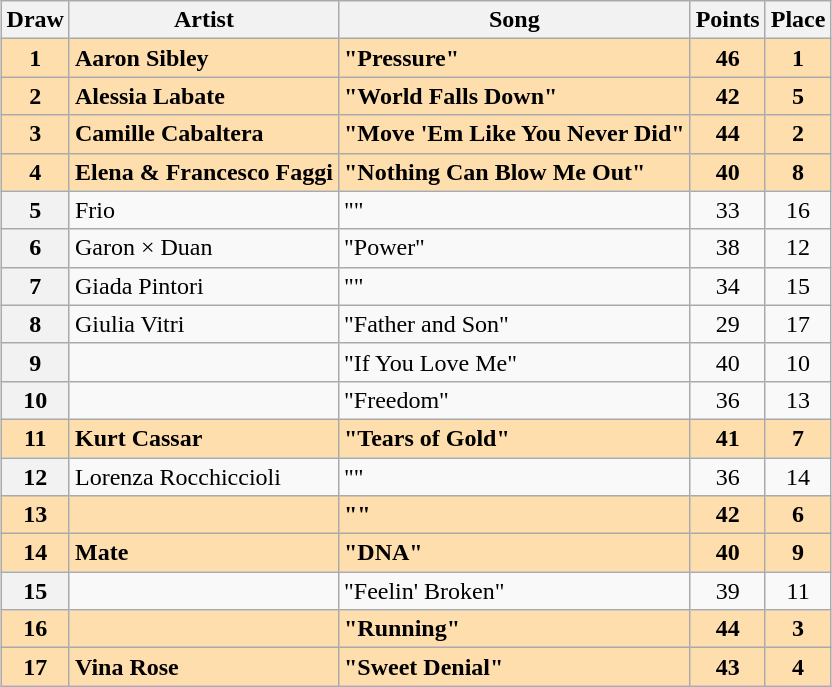<table class="sortable wikitable plainrowheaders" style="margin: 1em auto 1em auto; text-align:center;">
<tr>
<th scope="col">Draw</th>
<th scope="col">Artist</th>
<th scope="col">Song</th>
<th scope="col">Points</th>
<th scope="col">Place</th>
</tr>
<tr>
<th scope="row" style="font-weight:bold; background:navajowhite; text-align:center;">1</th>
<td style="font-weight:bold; background:navajowhite;" align="left">Aaron Sibley</td>
<td style="font-weight:bold; background:navajowhite;" align="left">"Pressure"</td>
<td style="font-weight:bold; background:navajowhite;">46</td>
<td style="font-weight:bold; background:navajowhite;">1</td>
</tr>
<tr>
<th scope="row" style="font-weight:bold; background:navajowhite; text-align:center;">2</th>
<td style="font-weight:bold; background:navajowhite;" align="left">Alessia Labate</td>
<td style="font-weight:bold; background:navajowhite;" align="left">"World Falls Down"</td>
<td style="font-weight:bold; background:navajowhite;">42</td>
<td style="font-weight:bold; background:navajowhite;">5</td>
</tr>
<tr>
<th scope="row" style="font-weight:bold; background:navajowhite; text-align:center;">3</th>
<td style="font-weight:bold; background:navajowhite;" align="left">Camille Cabaltera</td>
<td style="font-weight:bold; background:navajowhite;" align="left">"Move 'Em Like You Never Did"</td>
<td style="font-weight:bold; background:navajowhite;">44</td>
<td style="font-weight:bold; background:navajowhite;">2</td>
</tr>
<tr>
<th scope="row" style="font-weight:bold; background:navajowhite; text-align:center;">4</th>
<td style="font-weight:bold; background:navajowhite;" align="left">Elena & Francesco Faggi</td>
<td style="font-weight:bold; background:navajowhite;" align="left">"Nothing Can Blow Me Out"</td>
<td style="font-weight:bold; background:navajowhite;">40</td>
<td style="font-weight:bold; background:navajowhite;">8</td>
</tr>
<tr>
<th scope="row" style="text-align:center;">5</th>
<td align="left">Frio</td>
<td align="left">""</td>
<td>33</td>
<td>16</td>
</tr>
<tr>
<th scope="row" style="text-align:center;">6</th>
<td align="left">Garon × Duan</td>
<td align="left">"Power"</td>
<td>38</td>
<td>12</td>
</tr>
<tr>
<th scope="row" style="text-align:center;">7</th>
<td align="left">Giada Pintori</td>
<td align="left">""</td>
<td>34</td>
<td>15</td>
</tr>
<tr>
<th scope="row" style="text-align:center;">8</th>
<td align="left">Giulia Vitri</td>
<td align="left">"Father and Son"</td>
<td>29</td>
<td>17</td>
</tr>
<tr>
<th scope="row" style="text-align:center;">9</th>
<td align="left"></td>
<td align="left">"If You Love Me"</td>
<td>40</td>
<td>10</td>
</tr>
<tr>
<th scope="row" style="text-align:center;">10</th>
<td align="left"></td>
<td align="left">"Freedom"</td>
<td>36</td>
<td>13</td>
</tr>
<tr>
<th scope="row" style="font-weight:bold; background:navajowhite; text-align:center;">11</th>
<td style="font-weight:bold; background:navajowhite;" align="left">Kurt Cassar</td>
<td style="font-weight:bold; background:navajowhite;" align="left">"Tears of Gold"</td>
<td style="font-weight:bold; background:navajowhite;">41</td>
<td style="font-weight:bold; background:navajowhite;">7</td>
</tr>
<tr>
<th scope="row" style="text-align:center;">12</th>
<td align="left">Lorenza Rocchiccioli</td>
<td align="left">""</td>
<td>36</td>
<td>14</td>
</tr>
<tr>
<th scope="row" style="font-weight:bold; background:navajowhite; text-align:center;">13</th>
<td style="font-weight:bold; background:navajowhite;" align="left"></td>
<td style="font-weight:bold; background:navajowhite;" align="left">""</td>
<td style="font-weight:bold; background:navajowhite;">42</td>
<td style="font-weight:bold; background:navajowhite;">6</td>
</tr>
<tr>
<th scope="row" style="font-weight:bold; background:navajowhite; text-align:center;">14</th>
<td style="font-weight:bold; background:navajowhite;" align="left">Mate</td>
<td style="font-weight:bold; background:navajowhite;" align="left">"DNA"</td>
<td style="font-weight:bold; background:navajowhite;">40</td>
<td style="font-weight:bold; background:navajowhite;">9</td>
</tr>
<tr>
<th scope="row" style="text-align:center;">15</th>
<td align="left"></td>
<td align="left">"Feelin' Broken"</td>
<td>39</td>
<td>11</td>
</tr>
<tr>
<th scope="row" style="font-weight:bold; background:navajowhite; text-align:center;">16</th>
<td style="font-weight:bold; background:navajowhite;" align="left"></td>
<td style="font-weight:bold; background:navajowhite;" align="left">"Running"</td>
<td style="font-weight:bold; background:navajowhite;">44</td>
<td style="font-weight:bold; background:navajowhite;">3</td>
</tr>
<tr>
<th scope="row" style="font-weight:bold; background:navajowhite; text-align:center;">17</th>
<td style="font-weight:bold; background:navajowhite;" align="left">Vina Rose</td>
<td style="font-weight:bold; background:navajowhite;" align="left">"Sweet Denial"</td>
<td style="font-weight:bold; background:navajowhite;">43</td>
<td style="font-weight:bold; background:navajowhite;">4</td>
</tr>
</table>
